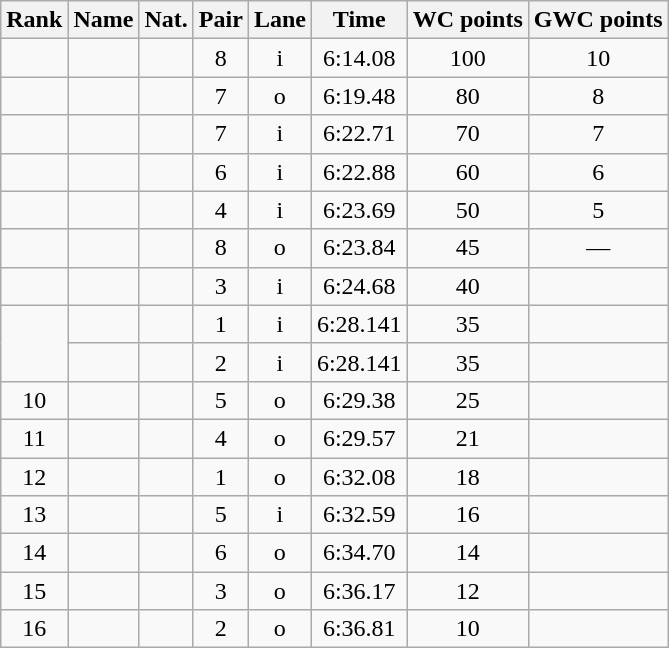<table class="wikitable sortable" style="text-align:center">
<tr>
<th>Rank</th>
<th>Name</th>
<th>Nat.</th>
<th>Pair</th>
<th>Lane</th>
<th>Time</th>
<th>WC points</th>
<th>GWC points</th>
</tr>
<tr>
<td></td>
<td align=left></td>
<td></td>
<td>8</td>
<td>i</td>
<td>6:14.08</td>
<td>100</td>
<td>10</td>
</tr>
<tr>
<td></td>
<td align=left></td>
<td></td>
<td>7</td>
<td>o</td>
<td>6:19.48</td>
<td>80</td>
<td>8</td>
</tr>
<tr>
<td></td>
<td align=left></td>
<td></td>
<td>7</td>
<td>i</td>
<td>6:22.71</td>
<td>70</td>
<td>7</td>
</tr>
<tr>
<td></td>
<td align=left></td>
<td></td>
<td>6</td>
<td>i</td>
<td>6:22.88</td>
<td>60</td>
<td>6</td>
</tr>
<tr>
<td></td>
<td align=left></td>
<td></td>
<td>4</td>
<td>i</td>
<td>6:23.69</td>
<td>50</td>
<td>5</td>
</tr>
<tr>
<td></td>
<td align=left></td>
<td></td>
<td>8</td>
<td>o</td>
<td>6:23.84</td>
<td>45</td>
<td>—</td>
</tr>
<tr>
<td></td>
<td align=left></td>
<td></td>
<td>3</td>
<td>i</td>
<td>6:24.68</td>
<td>40</td>
<td></td>
</tr>
<tr>
<td rowspan=2></td>
<td align=left></td>
<td></td>
<td>1</td>
<td>i</td>
<td>6:28.141</td>
<td>35</td>
<td></td>
</tr>
<tr>
<td align=left></td>
<td></td>
<td>2</td>
<td>i</td>
<td>6:28.141</td>
<td>35</td>
<td></td>
</tr>
<tr>
<td>10</td>
<td align=left></td>
<td></td>
<td>5</td>
<td>o</td>
<td>6:29.38</td>
<td>25</td>
<td></td>
</tr>
<tr>
<td>11</td>
<td align=left></td>
<td></td>
<td>4</td>
<td>o</td>
<td>6:29.57</td>
<td>21</td>
<td></td>
</tr>
<tr>
<td>12</td>
<td align=left></td>
<td></td>
<td>1</td>
<td>o</td>
<td>6:32.08</td>
<td>18</td>
<td></td>
</tr>
<tr>
<td>13</td>
<td align=left></td>
<td></td>
<td>5</td>
<td>i</td>
<td>6:32.59</td>
<td>16</td>
<td></td>
</tr>
<tr>
<td>14</td>
<td align=left></td>
<td></td>
<td>6</td>
<td>o</td>
<td>6:34.70</td>
<td>14</td>
<td></td>
</tr>
<tr>
<td>15</td>
<td align=left></td>
<td></td>
<td>3</td>
<td>o</td>
<td>6:36.17</td>
<td>12</td>
<td></td>
</tr>
<tr>
<td>16</td>
<td align=left></td>
<td></td>
<td>2</td>
<td>o</td>
<td>6:36.81</td>
<td>10</td>
<td></td>
</tr>
</table>
